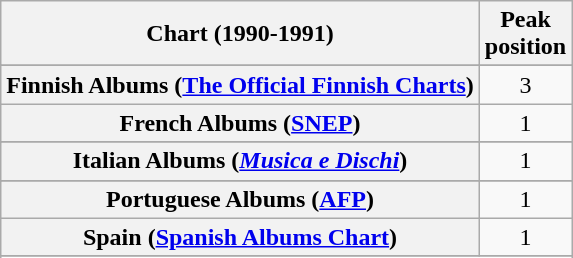<table class="wikitable sortable plainrowheaders" style="text-align:center">
<tr>
<th scope="col">Chart (1990-1991)</th>
<th scope="col">Peak<br>position</th>
</tr>
<tr>
</tr>
<tr>
</tr>
<tr>
</tr>
<tr>
<th scope="row">Finnish Albums (<a href='#'>The Official Finnish Charts</a>)</th>
<td align="center">3</td>
</tr>
<tr>
<th scope="row">French Albums (<a href='#'>SNEP</a>)</th>
<td align="center">1</td>
</tr>
<tr>
</tr>
<tr>
<th scope="row">Italian Albums (<em><a href='#'>Musica e Dischi</a></em>)</th>
<td align="center">1</td>
</tr>
<tr>
</tr>
<tr>
</tr>
<tr>
<th scope="row">Portuguese Albums (<a href='#'>AFP</a>)</th>
<td style="text-align:center;">1</td>
</tr>
<tr>
<th scope="row">Spain (<a href='#'>Spanish Albums Chart</a>)</th>
<td align="center">1</td>
</tr>
<tr>
</tr>
<tr>
</tr>
<tr>
</tr>
</table>
